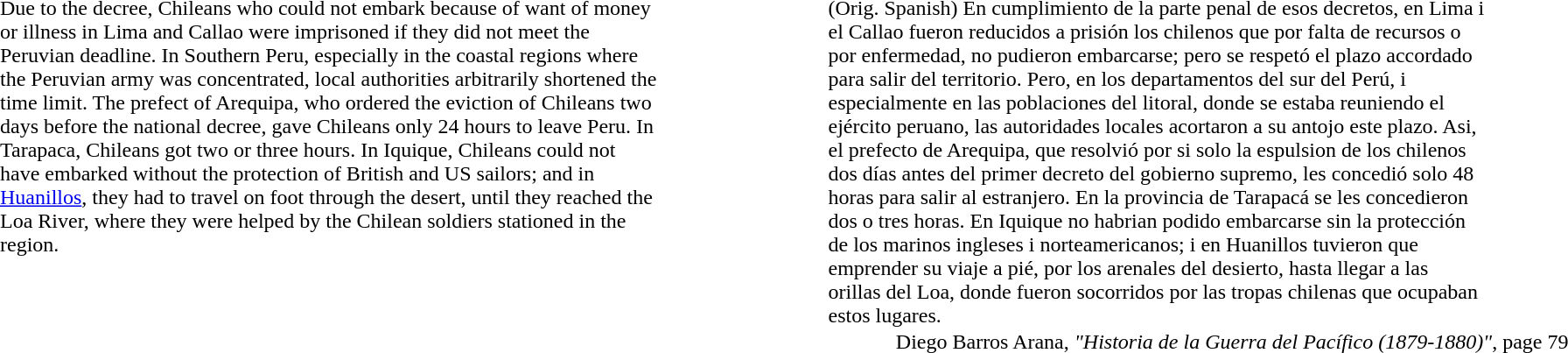<table>
<tr>
<td style="width: 50%; padding-left: 4em; padding-right: 4em; vertical-align: top; padding-top:0px; padding-bottom:0px;">Due to the decree, Chileans who could not embark because of want of money or illness in Lima and Callao were imprisoned if they did not meet the Peruvian deadline. In Southern Peru, especially in the coastal regions where the Peruvian army was concentrated, local authorities arbitrarily shortened the time limit. The prefect of Arequipa, who ordered the eviction of Chileans two days before the national decree, gave Chileans only 24 hours to leave Peru. In Tarapaca, Chileans got two or three hours. In Iquique, Chileans could not have embarked without the protection of British and US sailors; and in <a href='#'>Huanillos</a>, they had to travel on foot through the desert, until they reached the Loa River, where they were helped by the Chilean soldiers stationed in the region.</td>
<td style="width: 50%; padding-left: 4em; padding-right: 4em; vertical-align: top; padding-top:0px; padding-bottom:0px;">(Orig. Spanish) En cumplimiento de la parte penal de esos decretos, en Lima i el Callao fueron reducidos a prisión los chilenos que por falta de recursos o por enfermedad, no pudieron embarcarse; pero se respetó el plazo accordado para salir del territorio. Pero, en los departamentos del sur del Perú, i especialmente en las poblaciones del litoral, donde se estaba reuniendo el ejército peruano, las autoridades locales acortaron a su antojo este plazo. Asi, el prefecto de Arequipa, que resolvió por si solo la espulsion de los chilenos dos días antes del primer decreto del gobierno supremo, les concedió solo 48 horas para salir al estranjero. En la provincia de Tarapacá se les concedieron dos o tres horas. En Iquique no habrian podido embarcarse sin la protección de los marinos ingleses i norteamericanos; i en Huanillos tuvieron que emprender su viaje a pié, por los arenales del desierto, hasta llegar a las orillas del Loa, donde fueron socorridos por las tropas chilenas que ocupaban estos lugares.</td>
</tr>
<tr>
<td colspan=2 style="text-align:right; vertical-align: top; padding-top:0px; padding-bottom:0px;">Diego Barros Arana, <em>"Historia de la Guerra del Pacífico (1879-1880)"</em>, page 79</td>
</tr>
</table>
